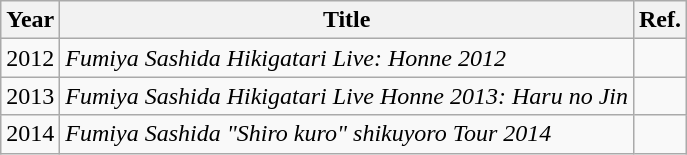<table class="wikitable">
<tr>
<th>Year</th>
<th>Title</th>
<th>Ref.</th>
</tr>
<tr>
<td>2012</td>
<td><em>Fumiya Sashida Hikigatari Live: Honne 2012</em></td>
<td></td>
</tr>
<tr>
<td>2013</td>
<td><em>Fumiya Sashida Hikigatari Live Honne 2013: Haru no Jin</em></td>
<td></td>
</tr>
<tr>
<td>2014</td>
<td><em>Fumiya Sashida "Shiro kuro" shikuyoro Tour 2014</em></td>
<td></td>
</tr>
</table>
